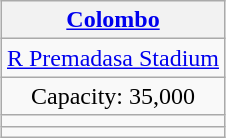<table class="wikitable" style="text-align:center; margin:1em auto;">
<tr>
<th><a href='#'>Colombo</a></th>
</tr>
<tr>
<td><a href='#'>R Premadasa Stadium</a></td>
</tr>
<tr>
<td>Capacity: 35,000</td>
</tr>
<tr>
<td></td>
</tr>
<tr cellpadding="0" style="border:0 solid #777; text-align: center;">
<td></td>
</tr>
</table>
